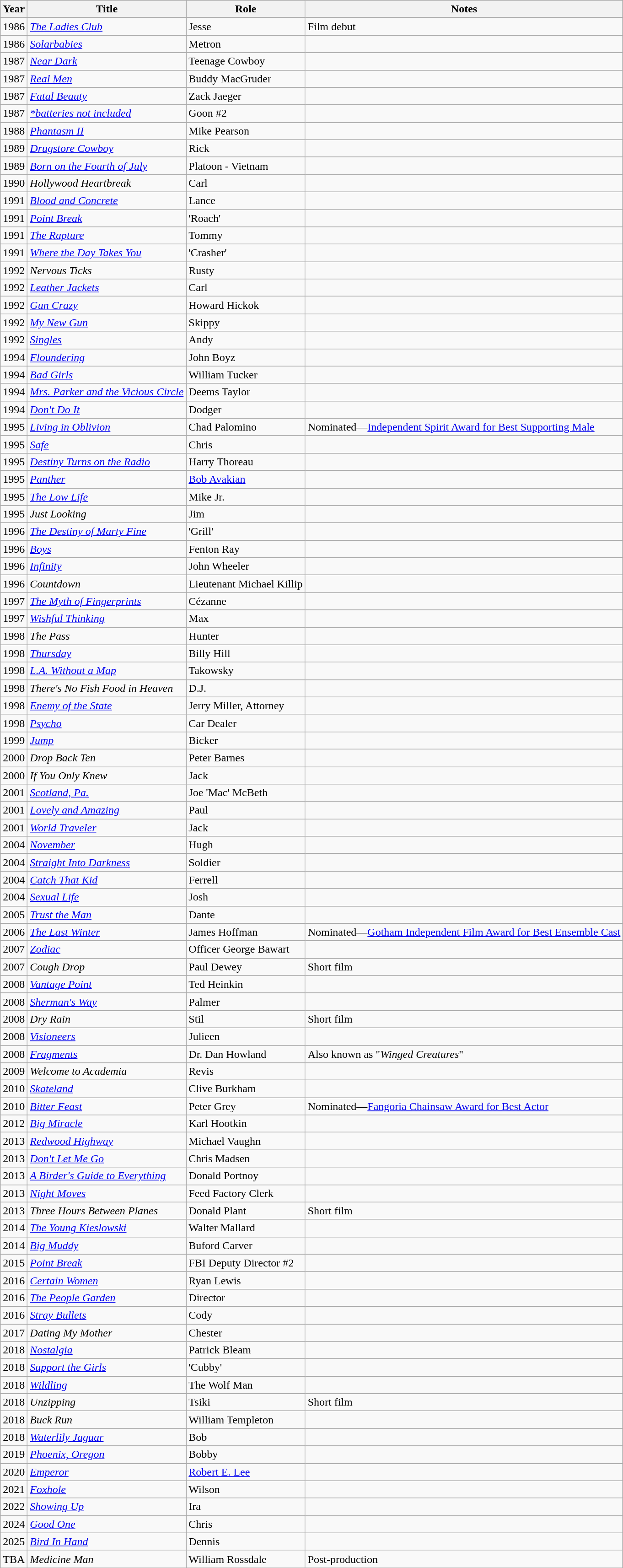<table class="wikitable">
<tr>
<th>Year</th>
<th>Title</th>
<th>Role</th>
<th>Notes</th>
</tr>
<tr>
<td>1986</td>
<td><em><a href='#'>The Ladies Club</a></em></td>
<td>Jesse</td>
<td>Film debut</td>
</tr>
<tr>
<td>1986</td>
<td><em><a href='#'>Solarbabies</a></em></td>
<td>Metron</td>
<td></td>
</tr>
<tr>
<td>1987</td>
<td><em><a href='#'>Near Dark</a></em></td>
<td>Teenage Cowboy</td>
<td></td>
</tr>
<tr>
<td>1987</td>
<td><em><a href='#'>Real Men</a></em></td>
<td>Buddy MacGruder</td>
<td></td>
</tr>
<tr>
<td>1987</td>
<td><em><a href='#'>Fatal Beauty</a></em></td>
<td>Zack Jaeger</td>
<td></td>
</tr>
<tr>
<td>1987</td>
<td><em><a href='#'>*batteries not included</a></em></td>
<td>Goon #2</td>
<td></td>
</tr>
<tr>
<td>1988</td>
<td><em><a href='#'>Phantasm II</a></em></td>
<td>Mike Pearson</td>
<td></td>
</tr>
<tr>
<td>1989</td>
<td><em><a href='#'>Drugstore Cowboy</a></em></td>
<td>Rick</td>
<td></td>
</tr>
<tr>
<td>1989</td>
<td><em><a href='#'>Born on the Fourth of July</a></em></td>
<td>Platoon - Vietnam</td>
<td></td>
</tr>
<tr>
<td>1990</td>
<td><em>Hollywood Heartbreak</em></td>
<td>Carl</td>
<td></td>
</tr>
<tr>
<td>1991</td>
<td><em><a href='#'>Blood and Concrete</a></em></td>
<td>Lance</td>
<td></td>
</tr>
<tr>
<td>1991</td>
<td><em><a href='#'>Point Break</a></em></td>
<td>'Roach'</td>
<td></td>
</tr>
<tr>
<td>1991</td>
<td><em><a href='#'>The Rapture</a></em></td>
<td>Tommy</td>
<td></td>
</tr>
<tr>
<td>1991</td>
<td><em><a href='#'>Where the Day Takes You</a></em></td>
<td>'Crasher'</td>
<td></td>
</tr>
<tr>
<td>1992</td>
<td><em>Nervous Ticks</em></td>
<td>Rusty</td>
<td></td>
</tr>
<tr>
<td>1992</td>
<td><em><a href='#'>Leather Jackets</a></em></td>
<td>Carl</td>
<td></td>
</tr>
<tr>
<td>1992</td>
<td><em><a href='#'>Gun Crazy</a></em></td>
<td>Howard Hickok</td>
<td></td>
</tr>
<tr>
<td>1992</td>
<td><em><a href='#'>My New Gun</a></em></td>
<td>Skippy</td>
<td></td>
</tr>
<tr>
<td>1992</td>
<td><em><a href='#'>Singles</a></em></td>
<td>Andy</td>
<td></td>
</tr>
<tr>
<td>1994</td>
<td><em><a href='#'>Floundering</a></em></td>
<td>John Boyz</td>
<td></td>
</tr>
<tr>
<td>1994</td>
<td><em><a href='#'>Bad Girls</a></em></td>
<td>William Tucker</td>
<td></td>
</tr>
<tr>
<td>1994</td>
<td><em><a href='#'>Mrs. Parker and the Vicious Circle</a></em></td>
<td>Deems Taylor</td>
<td></td>
</tr>
<tr>
<td>1994</td>
<td><em><a href='#'>Don't Do It</a></em></td>
<td>Dodger</td>
<td></td>
</tr>
<tr>
<td>1995</td>
<td><em><a href='#'>Living in Oblivion</a></em></td>
<td>Chad Palomino</td>
<td>Nominated—<a href='#'>Independent Spirit Award for Best Supporting Male</a></td>
</tr>
<tr>
<td>1995</td>
<td><em><a href='#'>Safe</a></em></td>
<td>Chris</td>
<td></td>
</tr>
<tr>
<td>1995</td>
<td><em><a href='#'>Destiny Turns on the Radio</a></em></td>
<td>Harry Thoreau</td>
<td></td>
</tr>
<tr>
<td>1995</td>
<td><em><a href='#'>Panther</a></em></td>
<td><a href='#'>Bob Avakian</a></td>
<td></td>
</tr>
<tr>
<td>1995</td>
<td><em><a href='#'>The Low Life</a></em></td>
<td>Mike Jr.</td>
<td></td>
</tr>
<tr>
<td>1995</td>
<td><em>Just Looking</em></td>
<td>Jim</td>
<td></td>
</tr>
<tr>
<td>1996</td>
<td><em><a href='#'>The Destiny of Marty Fine</a></em></td>
<td>'Grill'</td>
<td></td>
</tr>
<tr>
<td>1996</td>
<td><em><a href='#'>Boys</a></em></td>
<td>Fenton Ray</td>
<td></td>
</tr>
<tr>
<td>1996</td>
<td><em><a href='#'>Infinity</a></em></td>
<td>John Wheeler</td>
<td></td>
</tr>
<tr>
<td>1996</td>
<td><em>Countdown</em></td>
<td>Lieutenant Michael Killip</td>
<td></td>
</tr>
<tr>
<td>1997</td>
<td><em><a href='#'>The Myth of Fingerprints</a></em></td>
<td>Cézanne</td>
<td></td>
</tr>
<tr>
<td>1997</td>
<td><em><a href='#'>Wishful Thinking</a></em></td>
<td>Max</td>
<td></td>
</tr>
<tr>
<td>1998</td>
<td><em>The Pass</em></td>
<td>Hunter</td>
<td></td>
</tr>
<tr>
<td>1998</td>
<td><em><a href='#'>Thursday</a></em></td>
<td>Billy Hill</td>
<td></td>
</tr>
<tr>
<td>1998</td>
<td><em><a href='#'>L.A. Without a Map</a></em></td>
<td>Takowsky</td>
<td></td>
</tr>
<tr>
<td>1998</td>
<td><em>There's No Fish Food in Heaven</em></td>
<td>D.J.</td>
<td></td>
</tr>
<tr>
<td>1998</td>
<td><em><a href='#'>Enemy of the State</a></em></td>
<td>Jerry Miller, Attorney</td>
<td></td>
</tr>
<tr>
<td>1998</td>
<td><em><a href='#'>Psycho</a></em></td>
<td>Car Dealer</td>
<td></td>
</tr>
<tr>
<td>1999</td>
<td><em><a href='#'>Jump</a></em></td>
<td>Bicker</td>
<td></td>
</tr>
<tr>
<td>2000</td>
<td><em>Drop Back Ten</em></td>
<td>Peter Barnes</td>
<td></td>
</tr>
<tr>
<td>2000</td>
<td><em>If You Only Knew</em></td>
<td>Jack</td>
<td></td>
</tr>
<tr>
<td>2001</td>
<td><em><a href='#'>Scotland, Pa.</a></em></td>
<td>Joe 'Mac' McBeth</td>
<td></td>
</tr>
<tr>
<td>2001</td>
<td><em><a href='#'>Lovely and Amazing</a></em></td>
<td>Paul</td>
<td></td>
</tr>
<tr>
<td>2001</td>
<td><em><a href='#'>World Traveler</a></em></td>
<td>Jack</td>
<td></td>
</tr>
<tr>
<td>2004</td>
<td><em><a href='#'>November</a></em></td>
<td>Hugh</td>
<td></td>
</tr>
<tr>
<td>2004</td>
<td><em><a href='#'>Straight Into Darkness</a></em></td>
<td>Soldier</td>
<td></td>
</tr>
<tr>
<td>2004</td>
<td><em><a href='#'>Catch That Kid</a></em></td>
<td>Ferrell</td>
<td></td>
</tr>
<tr>
<td>2004</td>
<td><em><a href='#'>Sexual Life</a></em></td>
<td>Josh</td>
<td></td>
</tr>
<tr>
<td>2005</td>
<td><em><a href='#'>Trust the Man</a></em></td>
<td>Dante</td>
<td></td>
</tr>
<tr>
<td>2006</td>
<td><em><a href='#'>The Last Winter</a></em></td>
<td>James Hoffman</td>
<td>Nominated—<a href='#'>Gotham Independent Film Award for Best Ensemble Cast</a></td>
</tr>
<tr>
<td>2007</td>
<td><em><a href='#'>Zodiac</a></em></td>
<td>Officer George Bawart</td>
<td></td>
</tr>
<tr>
<td>2007</td>
<td><em>Cough Drop</em></td>
<td>Paul Dewey</td>
<td>Short film</td>
</tr>
<tr>
<td>2008</td>
<td><em><a href='#'>Vantage Point</a></em></td>
<td>Ted Heinkin</td>
<td></td>
</tr>
<tr>
<td>2008</td>
<td><em><a href='#'>Sherman's Way</a></em></td>
<td>Palmer</td>
<td></td>
</tr>
<tr>
<td>2008</td>
<td><em>Dry Rain</em></td>
<td>Stil</td>
<td>Short film</td>
</tr>
<tr>
<td>2008</td>
<td><em><a href='#'>Visioneers</a></em></td>
<td>Julieen</td>
<td></td>
</tr>
<tr>
<td>2008</td>
<td><em><a href='#'>Fragments</a></em></td>
<td>Dr. Dan Howland</td>
<td>Also known as "<em>Winged Creatures</em>"</td>
</tr>
<tr>
<td>2009</td>
<td><em>Welcome to Academia</em></td>
<td>Revis</td>
<td></td>
</tr>
<tr>
<td>2010</td>
<td><em><a href='#'>Skateland</a></em></td>
<td>Clive Burkham</td>
<td></td>
</tr>
<tr>
<td>2010</td>
<td><em><a href='#'>Bitter Feast</a></em></td>
<td>Peter Grey</td>
<td>Nominated—<a href='#'>Fangoria Chainsaw Award for Best Actor</a></td>
</tr>
<tr>
<td>2012</td>
<td><em><a href='#'>Big Miracle</a></em></td>
<td>Karl Hootkin</td>
<td></td>
</tr>
<tr>
<td>2013</td>
<td><em><a href='#'>Redwood Highway</a></em></td>
<td>Michael Vaughn</td>
<td></td>
</tr>
<tr>
<td>2013</td>
<td><em><a href='#'>Don't Let Me Go</a></em></td>
<td>Chris Madsen</td>
<td></td>
</tr>
<tr>
<td>2013</td>
<td><em><a href='#'>A Birder's Guide to Everything</a></em></td>
<td>Donald Portnoy</td>
<td></td>
</tr>
<tr>
<td>2013</td>
<td><em><a href='#'>Night Moves</a></em></td>
<td>Feed Factory Clerk</td>
<td></td>
</tr>
<tr>
<td>2013</td>
<td><em>Three Hours Between Planes</em></td>
<td>Donald Plant</td>
<td>Short film</td>
</tr>
<tr>
<td>2014</td>
<td><em><a href='#'>The Young Kieslowski</a></em></td>
<td>Walter Mallard</td>
<td></td>
</tr>
<tr>
<td>2014</td>
<td><em><a href='#'>Big Muddy</a></em></td>
<td>Buford Carver</td>
<td></td>
</tr>
<tr>
<td>2015</td>
<td><em><a href='#'>Point Break</a></em></td>
<td>FBI Deputy Director #2</td>
<td></td>
</tr>
<tr>
<td>2016</td>
<td><em><a href='#'>Certain Women</a></em></td>
<td>Ryan Lewis</td>
<td></td>
</tr>
<tr>
<td>2016</td>
<td><em><a href='#'>The People Garden</a></em></td>
<td>Director</td>
<td></td>
</tr>
<tr>
<td>2016</td>
<td><em><a href='#'>Stray Bullets</a></em></td>
<td>Cody</td>
<td></td>
</tr>
<tr>
<td>2017</td>
<td><em>Dating My Mother</em></td>
<td>Chester</td>
<td></td>
</tr>
<tr>
<td>2018</td>
<td><em><a href='#'>Nostalgia</a></em></td>
<td>Patrick Bleam</td>
<td></td>
</tr>
<tr>
<td>2018</td>
<td><em><a href='#'>Support the Girls</a></em></td>
<td>'Cubby'</td>
<td></td>
</tr>
<tr>
<td>2018</td>
<td><em><a href='#'>Wildling</a></em></td>
<td>The Wolf Man</td>
<td></td>
</tr>
<tr>
<td>2018</td>
<td><em>Unzipping</em></td>
<td>Tsiki</td>
<td>Short film</td>
</tr>
<tr>
<td>2018</td>
<td><em>Buck Run</em></td>
<td>William Templeton</td>
<td></td>
</tr>
<tr>
<td>2018</td>
<td><em><a href='#'>Waterlily Jaguar</a></em></td>
<td>Bob</td>
<td></td>
</tr>
<tr>
<td>2019</td>
<td><em><a href='#'>Phoenix, Oregon</a></em></td>
<td>Bobby</td>
<td></td>
</tr>
<tr>
<td>2020</td>
<td><em><a href='#'>Emperor</a></em></td>
<td><a href='#'>Robert E. Lee</a></td>
<td></td>
</tr>
<tr>
<td>2021</td>
<td><em><a href='#'>Foxhole</a></em></td>
<td>Wilson</td>
<td></td>
</tr>
<tr>
<td>2022</td>
<td><em><a href='#'>Showing Up</a></em></td>
<td>Ira</td>
<td></td>
</tr>
<tr>
<td>2024</td>
<td><em><a href='#'>Good One</a></em></td>
<td>Chris</td>
<td></td>
</tr>
<tr>
<td>2025</td>
<td><em><a href='#'>Bird In Hand</a></em></td>
<td>Dennis</td>
<td></td>
</tr>
<tr>
<td>TBA</td>
<td><em>Medicine Man</em></td>
<td>William Rossdale</td>
<td>Post-production</td>
</tr>
</table>
